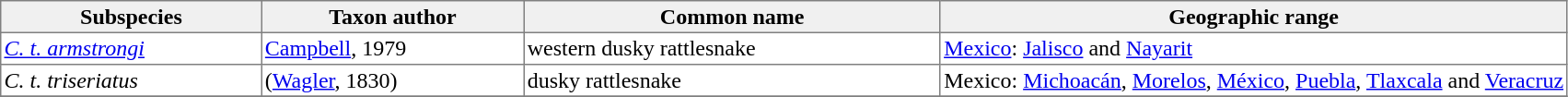<table cellspacing=0 cellpadding=2 border=1 style="border-collapse: collapse;">
<tr>
<th bgcolor="#f0f0f0">Subspecies</th>
<th bgcolor="#f0f0f0">Taxon author</th>
<th bgcolor="#f0f0f0">Common name</th>
<th bgcolor="#f0f0f0">Geographic range</th>
</tr>
<tr>
<td><em><a href='#'>C. t. armstrongi</a></em></td>
<td><a href='#'>Campbell</a>, 1979</td>
<td>western dusky rattlesnake</td>
<td style="width:40%"><a href='#'>Mexico</a>: <a href='#'>Jalisco</a> and <a href='#'>Nayarit</a></td>
</tr>
<tr>
<td><em>C. t. triseriatus</em></td>
<td>(<a href='#'>Wagler</a>, 1830)</td>
<td>dusky rattlesnake</td>
<td>Mexico: <a href='#'>Michoacán</a>, <a href='#'>Morelos</a>, <a href='#'>México</a>, <a href='#'>Puebla</a>, <a href='#'>Tlaxcala</a> and <a href='#'>Veracruz</a></td>
</tr>
<tr>
</tr>
</table>
